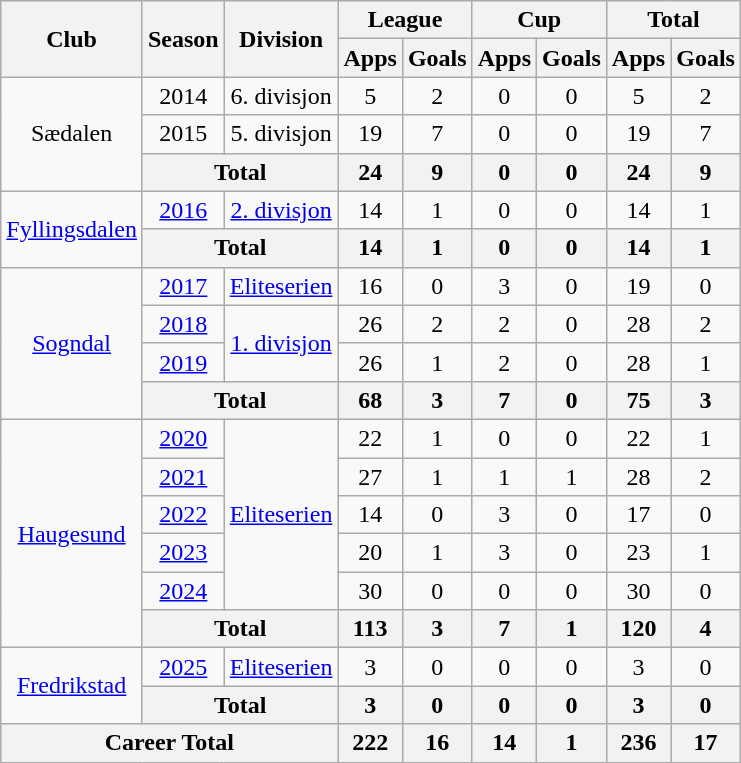<table class="wikitable" style="text-align:center">
<tr>
<th rowspan="2">Club</th>
<th rowspan="2">Season</th>
<th rowspan="2">Division</th>
<th colspan="2">League</th>
<th colspan="2">Cup</th>
<th colspan="2">Total</th>
</tr>
<tr>
<th>Apps</th>
<th>Goals</th>
<th>Apps</th>
<th>Goals</th>
<th>Apps</th>
<th>Goals</th>
</tr>
<tr>
<td rowspan="3" valign="center">Sædalen</td>
<td>2014</td>
<td rowspan="1" valign="center">6. divisjon</td>
<td>5</td>
<td>2</td>
<td>0</td>
<td>0</td>
<td>5</td>
<td>2</td>
</tr>
<tr>
<td>2015</td>
<td rowspan="1" valign="center">5. divisjon</td>
<td>19</td>
<td>7</td>
<td>0</td>
<td>0</td>
<td>19</td>
<td>7</td>
</tr>
<tr>
<th colspan="2">Total</th>
<th>24</th>
<th>9</th>
<th>0</th>
<th>0</th>
<th>24</th>
<th>9</th>
</tr>
<tr>
<td rowspan="2" valign="center"><a href='#'>Fyllingsdalen</a></td>
<td><a href='#'>2016</a></td>
<td rowspan="1" valign="center"><a href='#'>2. divisjon</a></td>
<td>14</td>
<td>1</td>
<td>0</td>
<td>0</td>
<td>14</td>
<td>1</td>
</tr>
<tr>
<th colspan="2">Total</th>
<th>14</th>
<th>1</th>
<th>0</th>
<th>0</th>
<th>14</th>
<th>1</th>
</tr>
<tr>
<td rowspan="4" valign="center"><a href='#'>Sogndal</a></td>
<td><a href='#'>2017</a></td>
<td rowspan="1" valign="center"><a href='#'>Eliteserien</a></td>
<td>16</td>
<td>0</td>
<td>3</td>
<td>0</td>
<td>19</td>
<td>0</td>
</tr>
<tr>
<td><a href='#'>2018</a></td>
<td rowspan="2" valign="center"><a href='#'>1. divisjon</a></td>
<td>26</td>
<td>2</td>
<td>2</td>
<td>0</td>
<td>28</td>
<td>2</td>
</tr>
<tr>
<td><a href='#'>2019</a></td>
<td>26</td>
<td>1</td>
<td>2</td>
<td>0</td>
<td>28</td>
<td>1</td>
</tr>
<tr>
<th colspan="2">Total</th>
<th>68</th>
<th>3</th>
<th>7</th>
<th>0</th>
<th>75</th>
<th>3</th>
</tr>
<tr>
<td rowspan="6" valign="center"><a href='#'>Haugesund</a></td>
<td><a href='#'>2020</a></td>
<td rowspan="5" valign="center"><a href='#'>Eliteserien</a></td>
<td>22</td>
<td>1</td>
<td>0</td>
<td>0</td>
<td>22</td>
<td>1</td>
</tr>
<tr>
<td><a href='#'>2021</a></td>
<td>27</td>
<td>1</td>
<td>1</td>
<td>1</td>
<td>28</td>
<td>2</td>
</tr>
<tr>
<td><a href='#'>2022</a></td>
<td>14</td>
<td>0</td>
<td>3</td>
<td>0</td>
<td>17</td>
<td>0</td>
</tr>
<tr>
<td><a href='#'>2023</a></td>
<td>20</td>
<td>1</td>
<td>3</td>
<td>0</td>
<td>23</td>
<td>1</td>
</tr>
<tr>
<td><a href='#'>2024</a></td>
<td>30</td>
<td>0</td>
<td>0</td>
<td>0</td>
<td>30</td>
<td>0</td>
</tr>
<tr>
<th colspan="2">Total</th>
<th>113</th>
<th>3</th>
<th>7</th>
<th>1</th>
<th>120</th>
<th>4</th>
</tr>
<tr>
<td rowspan="2" valign="center"><a href='#'>Fredrikstad</a></td>
<td><a href='#'>2025</a></td>
<td rowspan="1" valign="center"><a href='#'>Eliteserien</a></td>
<td>3</td>
<td>0</td>
<td>0</td>
<td>0</td>
<td>3</td>
<td>0</td>
</tr>
<tr>
<th colspan="2">Total</th>
<th>3</th>
<th>0</th>
<th>0</th>
<th>0</th>
<th>3</th>
<th>0</th>
</tr>
<tr>
<th colspan="3">Career Total</th>
<th>222</th>
<th>16</th>
<th>14</th>
<th>1</th>
<th>236</th>
<th>17</th>
</tr>
</table>
